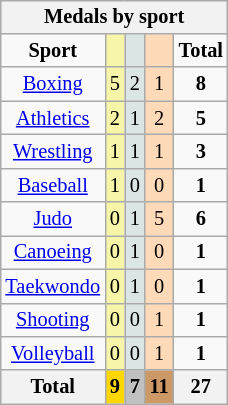<table class="wikitable" style="font-size:85%; float: right;">
<tr style="background:#efefef;">
<th colspan=5>Medals by sport</th>
</tr>
<tr align=center>
<td><strong>Sport</strong></td>
<td bgcolor=#f7f6a8></td>
<td bgcolor=#dce5e5></td>
<td bgcolor=#ffdab9></td>
<td><strong>Total</strong></td>
</tr>
<tr align=center>
<td><a href='#'>Boxing</a></td>
<td style="background:#F7F6A8;">5</td>
<td style="background:#DCE5E5;">2</td>
<td style="background:#FFDAB9;">1</td>
<td><strong>8</strong></td>
</tr>
<tr align=center>
<td><a href='#'>Athletics</a></td>
<td style="background:#F7F6A8;">2</td>
<td style="background:#DCE5E5;">1</td>
<td style="background:#FFDAB9;">2</td>
<td><strong>5</strong></td>
</tr>
<tr align=center>
<td><a href='#'>Wrestling</a></td>
<td style="background:#F7F6A8;">1</td>
<td style="background:#DCE5E5;">1</td>
<td style="background:#FFDAB9;">1</td>
<td><strong>3</strong></td>
</tr>
<tr align=center>
<td><a href='#'>Baseball</a></td>
<td style="background:#F7F6A8;">1</td>
<td style="background:#DCE5E5;">0</td>
<td style="background:#FFDAB9;">0</td>
<td><strong>1</strong></td>
</tr>
<tr align=center>
<td><a href='#'>Judo</a></td>
<td style="background:#F7F6A8;">0</td>
<td style="background:#DCE5E5;">1</td>
<td style="background:#FFDAB9;">5</td>
<td><strong>6</strong></td>
</tr>
<tr align=center>
<td><a href='#'>Canoeing</a></td>
<td style="background:#F7F6A8;">0</td>
<td style="background:#DCE5E5;">1</td>
<td style="background:#FFDAB9;">0</td>
<td><strong>1</strong></td>
</tr>
<tr align=center>
<td><a href='#'>Taekwondo</a></td>
<td style="background:#F7F6A8;">0</td>
<td style="background:#DCE5E5;">1</td>
<td style="background:#FFDAB9;">0</td>
<td><strong>1</strong></td>
</tr>
<tr align=center>
<td><a href='#'>Shooting</a></td>
<td style="background:#F7F6A8;">0</td>
<td style="background:#DCE5E5;">0</td>
<td style="background:#FFDAB9;">1</td>
<td><strong>1</strong></td>
</tr>
<tr align=center>
<td><a href='#'>Volleyball</a></td>
<td style="background:#F7F6A8;">0</td>
<td style="background:#DCE5E5;">0</td>
<td style="background:#FFDAB9;">1</td>
<td><strong>1</strong></td>
</tr>
<tr align=center>
<th>Total</th>
<th style="background:gold;">9</th>
<th style="background:silver;">7</th>
<th style="background:#c96;">11</th>
<th>27</th>
</tr>
</table>
